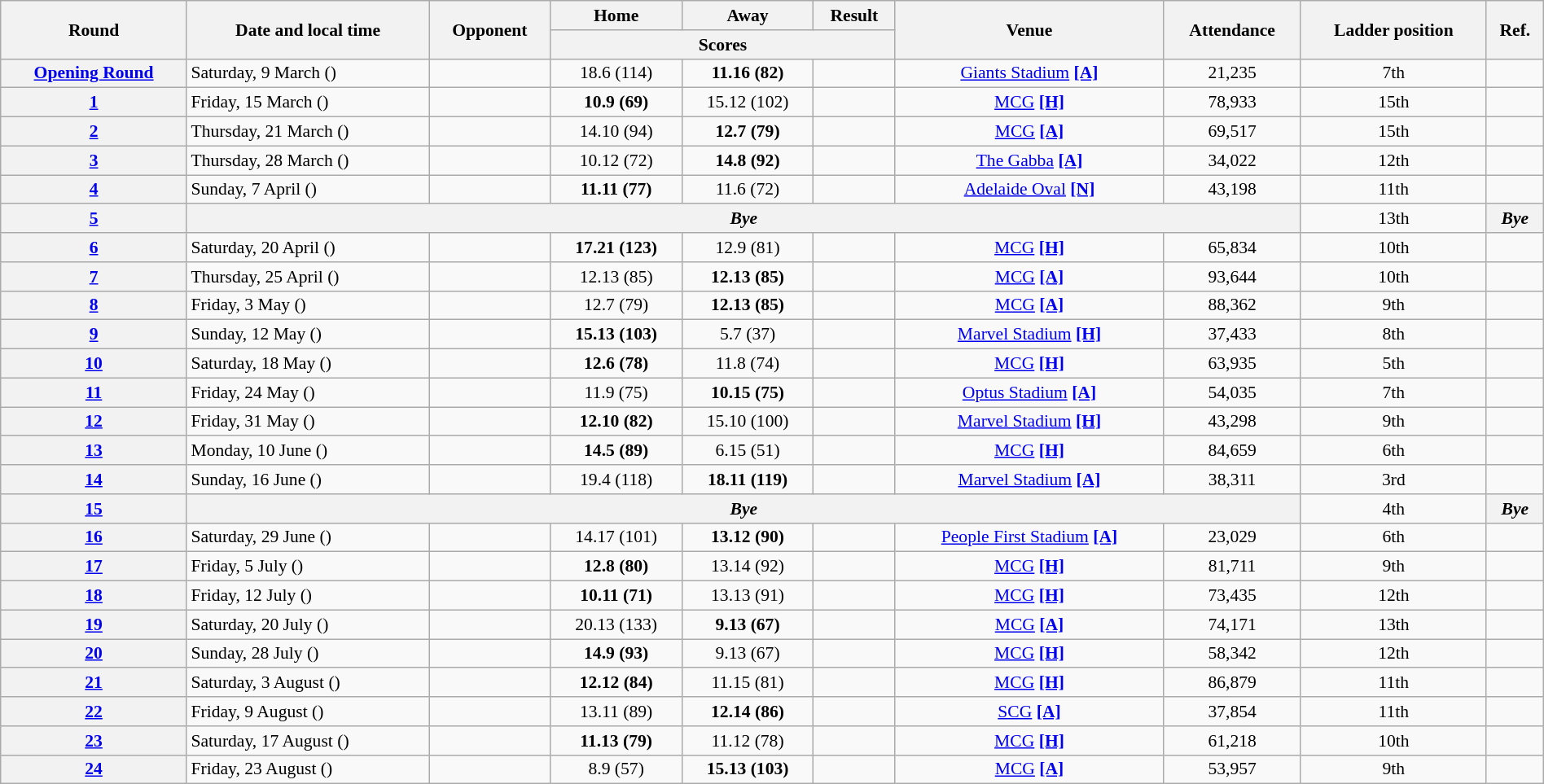<table class="wikitable plainrowheaders" style="font-size:90%; width:100%; text-align:center;">
<tr>
<th rowspan="2" scope="col">Round</th>
<th rowspan="2" scope="col">Date and local time</th>
<th rowspan="2" scope="col">Opponent</th>
<th scope="col">Home</th>
<th scope="col">Away</th>
<th scope="col">Result</th>
<th rowspan="2" scope="col">Venue</th>
<th rowspan="2" scope="col">Attendance</th>
<th rowspan="2" scope="col">Ladder position</th>
<th rowspan="2" scope="col" class="unsortable">Ref.</th>
</tr>
<tr>
<th colspan="3" scope="col">Scores</th>
</tr>
<tr>
<th scope="row" style="text-align: center;"><a href='#'>Opening Round</a></th>
<td align="left">Saturday, 9 March ()</td>
<td align="left"></td>
<td>18.6 (114)</td>
<td><strong>11.16 (82)</strong></td>
<td></td>
<td><a href='#'>Giants Stadium</a> <a href='#'><strong>[A]</strong></a></td>
<td>21,235</td>
<td>7th</td>
<td></td>
</tr>
<tr>
<th scope="row" style="text-align: center;"><a href='#'>1</a></th>
<td align="left">Friday, 15 March ()</td>
<td align="left"></td>
<td><strong>10.9 (69)</strong></td>
<td>15.12 (102)</td>
<td></td>
<td><a href='#'>MCG</a> <a href='#'><strong>[H]</strong></a></td>
<td>78,933</td>
<td>15th</td>
<td></td>
</tr>
<tr>
<th scope="row" style="text-align: center;"><a href='#'>2</a></th>
<td align="left">Thursday, 21 March ()</td>
<td align="left"></td>
<td>14.10 (94)</td>
<td><strong>12.7 (79)</strong></td>
<td></td>
<td><a href='#'>MCG</a> <a href='#'><strong>[A]</strong></a></td>
<td>69,517</td>
<td>15th</td>
<td></td>
</tr>
<tr>
<th scope="row" style="text-align: center;"><a href='#'>3</a></th>
<td align="left">Thursday, 28 March ()</td>
<td align="left"></td>
<td>10.12 (72)</td>
<td><strong>14.8 (92)</strong></td>
<td></td>
<td><a href='#'>The Gabba</a> <a href='#'><strong>[A]</strong></a></td>
<td>34,022</td>
<td>12th</td>
<td></td>
</tr>
<tr>
<th scope="row" style="text-align: center;"><a href='#'>4</a></th>
<td align="left">Sunday, 7 April ()</td>
<td align="left"></td>
<td><strong>11.11 (77)</strong></td>
<td>11.6 (72)</td>
<td></td>
<td><a href='#'>Adelaide Oval</a> <a href='#'><strong>[N]</strong></a></td>
<td>43,198</td>
<td>11th</td>
<td></td>
</tr>
<tr>
<th scope="row" style="text-align: center;"><a href='#'>5</a></th>
<th colspan=7><span><em>Bye</em></span></th>
<td>13th</td>
<th><span><em>Bye</em></span></th>
</tr>
<tr>
<th scope="row" style="text-align: center;"><a href='#'>6</a></th>
<td align="left">Saturday, 20 April ()</td>
<td align="left"></td>
<td><strong>17.21 (123)</strong></td>
<td>12.9 (81)</td>
<td></td>
<td><a href='#'>MCG</a> <a href='#'><strong>[H]</strong></a></td>
<td>65,834</td>
<td>10th</td>
<td></td>
</tr>
<tr>
<th scope="row" style="text-align: center;"><a href='#'>7</a></th>
<td align="left">Thursday, 25 April ()</td>
<td align="left"></td>
<td>12.13 (85)</td>
<td><strong>12.13 (85)</strong></td>
<td></td>
<td><a href='#'>MCG</a> <a href='#'><strong>[A]</strong></a></td>
<td>93,644</td>
<td>10th</td>
<td></td>
</tr>
<tr>
<th scope="row" style="text-align: center;"><a href='#'>8</a></th>
<td align="left">Friday, 3 May ()</td>
<td align="left"></td>
<td>12.7 (79)</td>
<td><strong>12.13 (85)</strong></td>
<td></td>
<td><a href='#'>MCG</a> <a href='#'><strong>[A]</strong></a></td>
<td>88,362</td>
<td>9th</td>
<td></td>
</tr>
<tr>
<th scope="row" style="text-align: center;"><a href='#'>9</a></th>
<td align="left">Sunday, 12 May ()</td>
<td align="left"></td>
<td><strong>15.13 (103)</strong></td>
<td>5.7 (37)</td>
<td></td>
<td><a href='#'>Marvel Stadium</a> <a href='#'><strong>[H]</strong></a></td>
<td>37,433</td>
<td>8th</td>
<td></td>
</tr>
<tr>
<th scope="row" style="text-align: center;"><a href='#'>10</a></th>
<td align="left">Saturday, 18 May ()</td>
<td align="left"></td>
<td><strong>12.6 (78)</strong></td>
<td>11.8 (74)</td>
<td></td>
<td><a href='#'>MCG</a> <a href='#'><strong>[H]</strong></a></td>
<td>63,935</td>
<td>5th</td>
<td></td>
</tr>
<tr>
<th scope="row" style="text-align: center;"><a href='#'>11</a></th>
<td align="left">Friday, 24 May ()</td>
<td align="left"></td>
<td>11.9 (75)</td>
<td><strong>10.15 (75)</strong></td>
<td></td>
<td><a href='#'>Optus Stadium</a> <a href='#'><strong>[A]</strong></a></td>
<td>54,035</td>
<td>7th</td>
<td></td>
</tr>
<tr>
<th scope="row" style="text-align: center;"><a href='#'>12</a></th>
<td align="left">Friday, 31 May ()</td>
<td align="left"></td>
<td><strong>12.10 (82)</strong></td>
<td>15.10 (100)</td>
<td></td>
<td><a href='#'>Marvel Stadium</a> <a href='#'><strong>[H]</strong></a></td>
<td>43,298</td>
<td>9th</td>
<td></td>
</tr>
<tr>
<th scope="row" style="text-align: center;"><a href='#'>13</a></th>
<td align="left">Monday, 10 June ()</td>
<td align="left"></td>
<td><strong>14.5 (89)</strong></td>
<td>6.15 (51)</td>
<td></td>
<td><a href='#'>MCG</a> <a href='#'><strong>[H]</strong></a></td>
<td>84,659</td>
<td>6th</td>
<td></td>
</tr>
<tr>
<th scope="row" style="text-align: center;"><a href='#'>14</a></th>
<td align="left">Sunday, 16 June ()</td>
<td align="left"></td>
<td>19.4 (118)</td>
<td><strong>18.11 (119)</strong></td>
<td></td>
<td><a href='#'>Marvel Stadium</a> <a href='#'><strong>[A]</strong></a></td>
<td>38,311</td>
<td>3rd</td>
<td></td>
</tr>
<tr>
<th scope="row" style="text-align: center;"><a href='#'>15</a></th>
<th colspan=7><span><em>Bye</em></span></th>
<td>4th</td>
<th><span><em>Bye</em></span></th>
</tr>
<tr>
<th scope="row" style="text-align: center;"><a href='#'>16</a></th>
<td align="left">Saturday, 29 June ()</td>
<td align="left"></td>
<td>14.17 (101)</td>
<td><strong>13.12 (90)</strong></td>
<td></td>
<td><a href='#'>People First Stadium</a> <a href='#'><strong>[A]</strong></a></td>
<td>23,029</td>
<td>6th</td>
<td></td>
</tr>
<tr>
<th scope="row" style="text-align: center;"><a href='#'>17</a></th>
<td align="left">Friday, 5 July ()</td>
<td align="left"></td>
<td><strong>12.8 (80)</strong></td>
<td>13.14 (92)</td>
<td></td>
<td><a href='#'>MCG</a> <a href='#'><strong>[H]</strong></a></td>
<td>81,711</td>
<td>9th</td>
<td></td>
</tr>
<tr>
<th scope="row" style="text-align: center;"><a href='#'>18</a></th>
<td align="left">Friday, 12 July ()</td>
<td align="left"></td>
<td><strong>10.11 (71)</strong></td>
<td>13.13 (91)</td>
<td></td>
<td><a href='#'>MCG</a> <a href='#'><strong>[H]</strong></a></td>
<td>73,435</td>
<td>12th</td>
<td></td>
</tr>
<tr>
<th scope="row" style="text-align: center;"><a href='#'>19</a></th>
<td align="left">Saturday, 20 July ()</td>
<td align="left"></td>
<td>20.13 (133)</td>
<td><strong>9.13 (67)</strong></td>
<td></td>
<td><a href='#'>MCG</a> <a href='#'><strong>[A]</strong></a></td>
<td>74,171</td>
<td>13th</td>
<td></td>
</tr>
<tr>
<th scope="row" style="text-align: center;"><a href='#'>20</a></th>
<td align="left">Sunday, 28 July ()</td>
<td align="left"></td>
<td><strong>14.9 (93)</strong></td>
<td>9.13 (67)</td>
<td></td>
<td><a href='#'>MCG</a> <a href='#'><strong>[H]</strong></a></td>
<td>58,342</td>
<td>12th</td>
<td></td>
</tr>
<tr>
<th scope="row" style="text-align: center;"><a href='#'>21</a></th>
<td align="left">Saturday, 3 August ()</td>
<td align="left"></td>
<td><strong>12.12 (84)</strong></td>
<td>11.15 (81)</td>
<td></td>
<td><a href='#'>MCG</a> <a href='#'><strong>[H]</strong></a></td>
<td>86,879</td>
<td>11th</td>
<td></td>
</tr>
<tr>
<th scope="row" style="text-align: center;"><a href='#'>22</a></th>
<td align="left">Friday, 9 August ()</td>
<td align="left"></td>
<td>13.11 (89)</td>
<td><strong>12.14 (86)</strong></td>
<td></td>
<td><a href='#'>SCG</a> <a href='#'><strong>[A]</strong></a></td>
<td>37,854</td>
<td>11th</td>
<td></td>
</tr>
<tr>
<th scope="row" style="text-align: center;"><a href='#'>23</a></th>
<td align="left">Saturday, 17 August ()</td>
<td align="left"></td>
<td><strong>11.13 (79)</strong></td>
<td>11.12 (78)</td>
<td></td>
<td><a href='#'>MCG</a> <a href='#'><strong>[H]</strong></a></td>
<td>61,218</td>
<td>10th</td>
<td></td>
</tr>
<tr>
<th scope="row" style="text-align: center;"><a href='#'>24</a></th>
<td align="left">Friday, 23 August ()</td>
<td align="left"></td>
<td>8.9 (57)</td>
<td><strong>15.13 (103)</strong></td>
<td></td>
<td><a href='#'>MCG</a> <a href='#'><strong>[A]</strong></a></td>
<td>53,957</td>
<td>9th</td>
<td></td>
</tr>
</table>
